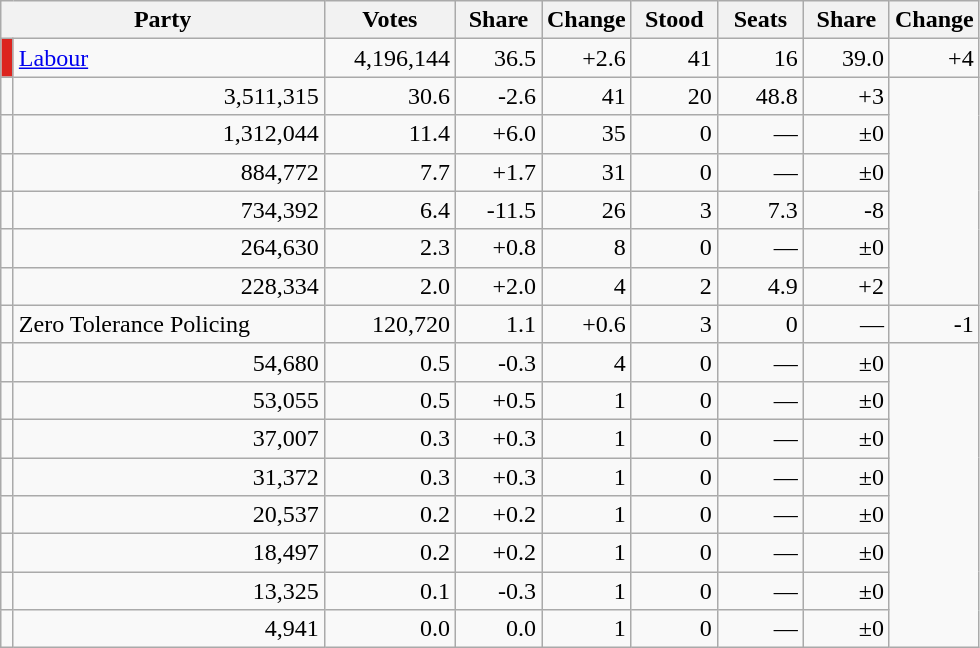<table class="wikitable">
<tr>
<th colspan="2" style="width:120px;">Party</th>
<th style="width:80px;">Votes</th>
<th style="width:50px;">Share</th>
<th style="width:50px;">Change</th>
<th style="width:50px;">Stood</th>
<th style="width:50px;">Seats</th>
<th style="width:50px;">Share</th>
<th style="width:50px;">Change</th>
</tr>
<tr>
<td style="width:1px;; background:#dc241f;"></td>
<th style="text-align:left; font-weight:normal; background:#f9f9f9; width:200px;"><a href='#'>Labour</a></th>
<td style="text-align:right;">4,196,144</td>
<td style="text-align:right;">36.5</td>
<td style="text-align:right;">+2.6</td>
<td style="text-align:right;">41</td>
<td style="text-align:right;">16</td>
<td style="text-align:right;">39.0</td>
<td style="text-align:right;">+4</td>
</tr>
<tr>
<td></td>
<td style="text-align:right;">3,511,315</td>
<td style="text-align:right;">30.6</td>
<td style="text-align:right;">-2.6</td>
<td style="text-align:right;">41</td>
<td style="text-align:right;">20</td>
<td style="text-align:right;">48.8</td>
<td style="text-align:right;">+3</td>
</tr>
<tr>
<td></td>
<td style="text-align:right;">1,312,044</td>
<td style="text-align:right;">11.4</td>
<td style="text-align:right;">+6.0</td>
<td style="text-align:right;">35</td>
<td style="text-align:right;">0</td>
<td style="text-align:right;">—</td>
<td style="text-align:right;">±0</td>
</tr>
<tr>
<td></td>
<td style="text-align:right;">884,772</td>
<td style="text-align:right;">7.7</td>
<td style="text-align:right;">+1.7</td>
<td style="text-align:right;">31</td>
<td style="text-align:right;">0</td>
<td style="text-align:right;">—</td>
<td style="text-align:right;">±0</td>
</tr>
<tr>
<td></td>
<td style="text-align:right;">734,392</td>
<td style="text-align:right;">6.4</td>
<td style="text-align:right;">-11.5</td>
<td style="text-align:right;">26</td>
<td style="text-align:right;">3</td>
<td style="text-align:right;">7.3</td>
<td style="text-align:right;">-8</td>
</tr>
<tr>
<td></td>
<td style="text-align:right;">264,630</td>
<td style="text-align:right;">2.3</td>
<td style="text-align:right;">+0.8</td>
<td style="text-align:right;">8</td>
<td style="text-align:right;">0</td>
<td style="text-align:right;">—</td>
<td style="text-align:right;">±0</td>
</tr>
<tr>
<td></td>
<td style="text-align:right;">228,334</td>
<td style="text-align:right;">2.0</td>
<td style="text-align:right;">+2.0</td>
<td style="text-align:right;">4</td>
<td style="text-align:right;">2</td>
<td style="text-align:right;">4.9</td>
<td style="text-align:right;">+2</td>
</tr>
<tr>
<td></td>
<td style="text-align:left;">Zero Tolerance Policing</td>
<td style="text-align:right;">120,720</td>
<td style="text-align:right;">1.1</td>
<td style="text-align:right;">+0.6</td>
<td style="text-align:right;">3</td>
<td style="text-align:right;">0</td>
<td style="text-align:right;">—</td>
<td style="text-align:right;">-1</td>
</tr>
<tr>
<td></td>
<td style="text-align:right;">54,680</td>
<td style="text-align:right;">0.5</td>
<td style="text-align:right;">-0.3</td>
<td style="text-align:right;">4</td>
<td style="text-align:right;">0</td>
<td style="text-align:right;">—</td>
<td style="text-align:right;">±0</td>
</tr>
<tr>
<td></td>
<td style="text-align:right;">53,055</td>
<td style="text-align:right;">0.5</td>
<td style="text-align:right;">+0.5</td>
<td style="text-align:right;">1</td>
<td style="text-align:right;">0</td>
<td style="text-align:right;">—</td>
<td style="text-align:right;">±0</td>
</tr>
<tr>
<td></td>
<td style="text-align:right;">37,007</td>
<td style="text-align:right;">0.3</td>
<td style="text-align:right;">+0.3</td>
<td style="text-align:right;">1</td>
<td style="text-align:right;">0</td>
<td style="text-align:right;">—</td>
<td style="text-align:right;">±0</td>
</tr>
<tr>
<td></td>
<td style="text-align:right;">31,372</td>
<td style="text-align:right;">0.3</td>
<td style="text-align:right;">+0.3</td>
<td style="text-align:right;">1</td>
<td style="text-align:right;">0</td>
<td style="text-align:right;">—</td>
<td style="text-align:right;">±0</td>
</tr>
<tr>
<td></td>
<td style="text-align:right;">20,537</td>
<td style="text-align:right;">0.2</td>
<td style="text-align:right;">+0.2</td>
<td style="text-align:right;">1</td>
<td style="text-align:right;">0</td>
<td style="text-align:right;">—</td>
<td style="text-align:right;">±0</td>
</tr>
<tr>
<td></td>
<td style="text-align:right;">18,497</td>
<td style="text-align:right;">0.2</td>
<td style="text-align:right;">+0.2</td>
<td style="text-align:right;">1</td>
<td style="text-align:right;">0</td>
<td style="text-align:right;">—</td>
<td style="text-align:right;">±0</td>
</tr>
<tr>
<td></td>
<td style="text-align:right;">13,325</td>
<td style="text-align:right;">0.1</td>
<td style="text-align:right;">-0.3</td>
<td style="text-align:right;">1</td>
<td style="text-align:right;">0</td>
<td style="text-align:right;">—</td>
<td style="text-align:right;">±0</td>
</tr>
<tr>
<td></td>
<td style="text-align:right;">4,941</td>
<td style="text-align:right;">0.0</td>
<td style="text-align:right;">0.0</td>
<td style="text-align:right;">1</td>
<td style="text-align:right;">0</td>
<td style="text-align:right;">—</td>
<td style="text-align:right;">±0</td>
</tr>
</table>
